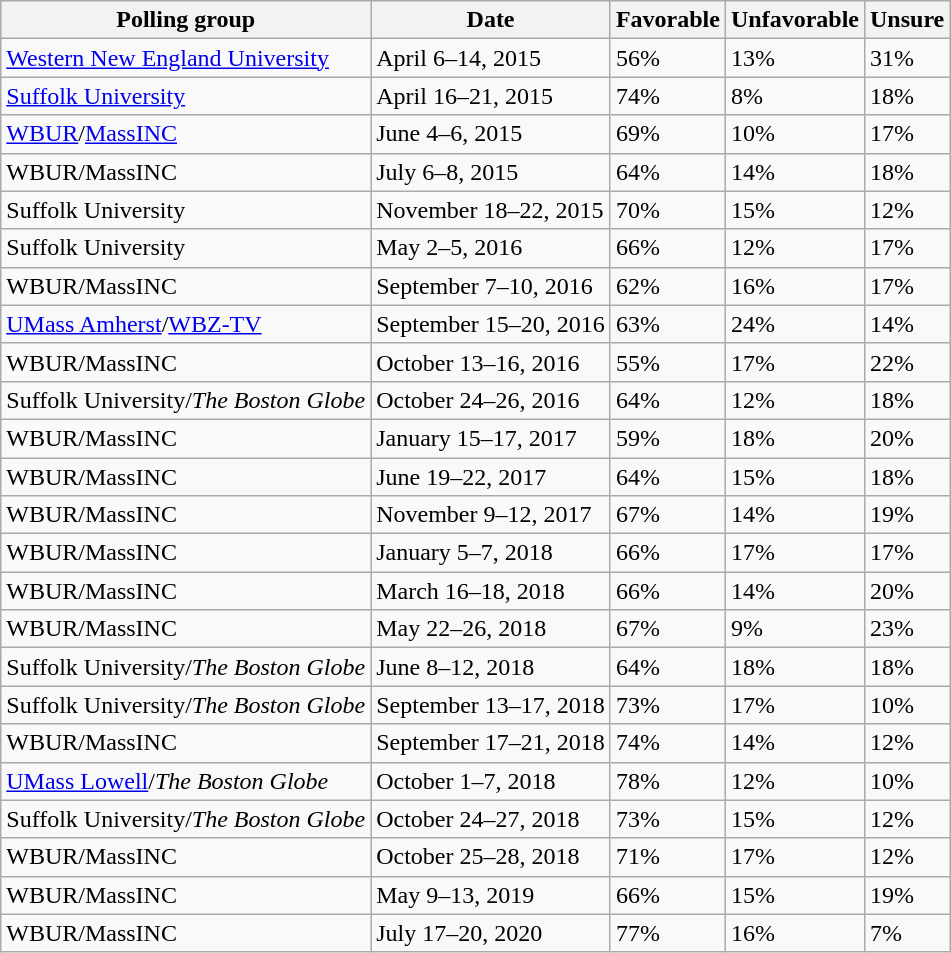<table class="wikitable sortable mw-collapsible mw-collapsed">
<tr>
<th>Polling group</th>
<th>Date</th>
<th>Favorable</th>
<th>Unfavorable</th>
<th>Unsure</th>
</tr>
<tr>
<td><a href='#'>Western New England University</a></td>
<td>April 6–14, 2015</td>
<td>56%</td>
<td>13%</td>
<td>31%</td>
</tr>
<tr>
<td><a href='#'>Suffolk University</a></td>
<td>April 16–21, 2015</td>
<td>74%</td>
<td>8%</td>
<td>18%</td>
</tr>
<tr>
<td><a href='#'>WBUR</a>/<a href='#'>MassINC</a></td>
<td>June 4–6, 2015</td>
<td>69%</td>
<td>10%</td>
<td>17%</td>
</tr>
<tr>
<td>WBUR/MassINC</td>
<td>July 6–8, 2015</td>
<td>64%</td>
<td>14%</td>
<td>18%</td>
</tr>
<tr>
<td>Suffolk University</td>
<td>November 18–22, 2015</td>
<td>70%</td>
<td>15%</td>
<td>12%</td>
</tr>
<tr>
<td>Suffolk University</td>
<td>May 2–5, 2016</td>
<td>66%</td>
<td>12%</td>
<td>17%</td>
</tr>
<tr>
<td>WBUR/MassINC</td>
<td>September 7–10, 2016</td>
<td>62%</td>
<td>16%</td>
<td>17%</td>
</tr>
<tr>
<td><a href='#'>UMass Amherst</a>/<a href='#'>WBZ-TV</a></td>
<td>September 15–20, 2016</td>
<td>63%</td>
<td>24%</td>
<td>14%</td>
</tr>
<tr>
<td>WBUR/MassINC</td>
<td>October 13–16, 2016</td>
<td>55%</td>
<td>17%</td>
<td>22%</td>
</tr>
<tr>
<td>Suffolk University/<em>The Boston Globe</em></td>
<td>October 24–26, 2016</td>
<td>64%</td>
<td>12%</td>
<td>18%</td>
</tr>
<tr>
<td>WBUR/MassINC</td>
<td>January 15–17, 2017</td>
<td>59%</td>
<td>18%</td>
<td>20%</td>
</tr>
<tr>
<td>WBUR/MassINC</td>
<td>June 19–22, 2017</td>
<td>64%</td>
<td>15%</td>
<td>18%</td>
</tr>
<tr>
<td>WBUR/MassINC</td>
<td>November 9–12, 2017</td>
<td>67%</td>
<td>14%</td>
<td>19%</td>
</tr>
<tr>
<td>WBUR/MassINC</td>
<td>January 5–7, 2018</td>
<td>66%</td>
<td>17%</td>
<td>17%</td>
</tr>
<tr>
<td>WBUR/MassINC</td>
<td>March 16–18, 2018</td>
<td>66%</td>
<td>14%</td>
<td>20%</td>
</tr>
<tr>
<td>WBUR/MassINC</td>
<td>May 22–26, 2018</td>
<td>67%</td>
<td>9%</td>
<td>23%</td>
</tr>
<tr>
<td>Suffolk University/<em>The Boston Globe</em></td>
<td>June 8–12, 2018</td>
<td>64%</td>
<td>18%</td>
<td>18%</td>
</tr>
<tr>
<td>Suffolk University/<em>The Boston Globe</em></td>
<td>September 13–17, 2018</td>
<td>73%</td>
<td>17%</td>
<td>10%</td>
</tr>
<tr>
<td>WBUR/MassINC</td>
<td>September 17–21, 2018</td>
<td>74%</td>
<td>14%</td>
<td>12%</td>
</tr>
<tr>
<td><a href='#'>UMass Lowell</a>/<em>The Boston Globe</em></td>
<td>October 1–7, 2018</td>
<td>78%</td>
<td>12%</td>
<td>10%</td>
</tr>
<tr>
<td>Suffolk University/<em>The Boston Globe</em></td>
<td>October 24–27, 2018</td>
<td>73%</td>
<td>15%</td>
<td>12%</td>
</tr>
<tr>
<td>WBUR/MassINC</td>
<td>October 25–28, 2018</td>
<td>71%</td>
<td>17%</td>
<td>12%</td>
</tr>
<tr>
<td>WBUR/MassINC</td>
<td>May 9–13, 2019</td>
<td>66%</td>
<td>15%</td>
<td>19%</td>
</tr>
<tr>
<td>WBUR/MassINC</td>
<td>July 17–20, 2020</td>
<td>77%</td>
<td>16%</td>
<td>7%</td>
</tr>
</table>
